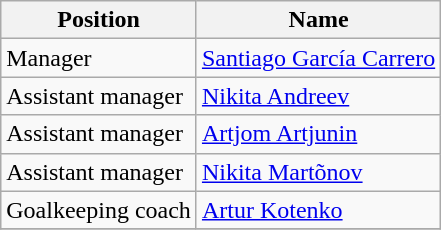<table class="wikitable" style="text-align:left;">
<tr>
<th>Position</th>
<th>Name</th>
</tr>
<tr>
<td>Manager</td>
<td> <a href='#'>Santiago García Carrero</a></td>
</tr>
<tr>
<td>Assistant manager</td>
<td> <a href='#'>Nikita Andreev</a></td>
</tr>
<tr>
<td>Assistant manager</td>
<td> <a href='#'>Artjom Artjunin</a></td>
</tr>
<tr>
<td>Assistant manager</td>
<td> <a href='#'>Nikita Martõnov</a></td>
</tr>
<tr>
<td>Goalkeeping coach</td>
<td> <a href='#'>Artur Kotenko</a></td>
</tr>
<tr>
</tr>
</table>
